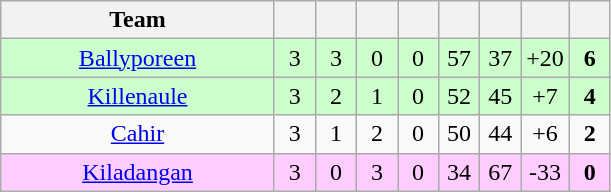<table class="wikitable" style="text-align:center">
<tr>
<th style="width:175px;">Team</th>
<th width="20"></th>
<th width="20"></th>
<th width="20"></th>
<th width="20"></th>
<th width="20"></th>
<th width="20"></th>
<th width="20"></th>
<th width="20"></th>
</tr>
<tr style="background:#cfc;">
<td><a href='#'>Ballyporeen</a></td>
<td>3</td>
<td>3</td>
<td>0</td>
<td>0</td>
<td>57</td>
<td>37</td>
<td>+20</td>
<td><strong>6</strong></td>
</tr>
<tr style="background:#cfc;">
<td><a href='#'>Killenaule</a></td>
<td>3</td>
<td>2</td>
<td>1</td>
<td>0</td>
<td>52</td>
<td>45</td>
<td>+7</td>
<td><strong>4</strong></td>
</tr>
<tr>
<td><a href='#'>Cahir</a></td>
<td>3</td>
<td>1</td>
<td>2</td>
<td>0</td>
<td>50</td>
<td>44</td>
<td>+6</td>
<td><strong>2</strong></td>
</tr>
<tr style="background:#fcf;">
<td><a href='#'>Kiladangan</a></td>
<td>3</td>
<td>0</td>
<td>3</td>
<td>0</td>
<td>34</td>
<td>67</td>
<td>-33</td>
<td><strong>0</strong></td>
</tr>
</table>
